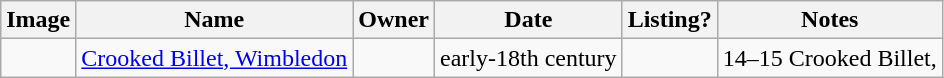<table class="wikitable sortable">
<tr>
<th>Image</th>
<th>Name</th>
<th>Owner</th>
<th>Date</th>
<th>Listing?</th>
<th>Notes</th>
</tr>
<tr>
<td></td>
<td><a href='#'>Crooked Billet, Wimbledon</a></td>
<td></td>
<td>early-18th century</td>
<td></td>
<td>14–15 Crooked Billet,</td>
</tr>
</table>
